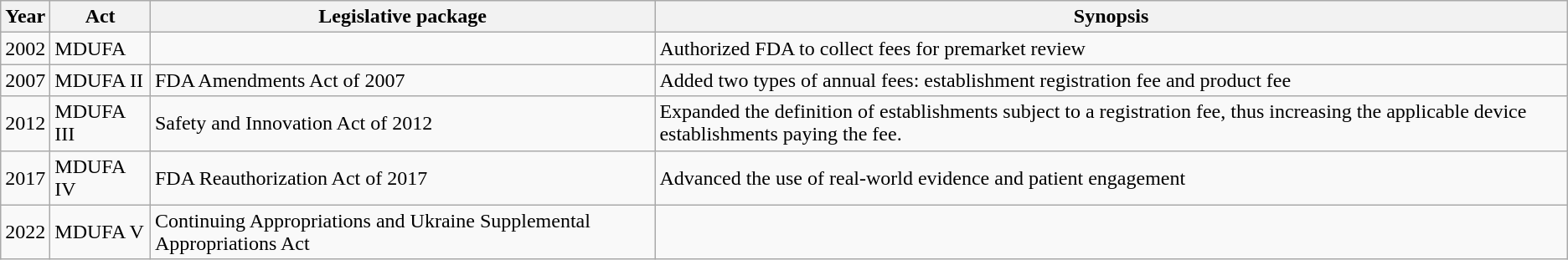<table class="wikitable sortable">
<tr>
<th>Year</th>
<th>Act</th>
<th>Legislative package</th>
<th>Synopsis</th>
</tr>
<tr>
<td>2002</td>
<td>MDUFA</td>
<td></td>
<td>Authorized FDA to collect fees for premarket review</td>
</tr>
<tr>
<td>2007</td>
<td>MDUFA II</td>
<td>FDA Amendments Act of 2007</td>
<td>Added two types of annual fees: establishment registration fee and product fee</td>
</tr>
<tr>
<td>2012</td>
<td>MDUFA III</td>
<td>Safety and Innovation Act of 2012</td>
<td>Expanded the definition of establishments subject to a registration fee, thus increasing the applicable device establishments paying the fee.</td>
</tr>
<tr>
<td>2017</td>
<td>MDUFA IV</td>
<td>FDA Reauthorization Act of 2017</td>
<td>Advanced the use of real-world evidence and patient engagement</td>
</tr>
<tr>
<td>2022</td>
<td>MDUFA V</td>
<td>Continuing Appropriations and Ukraine Supplemental Appropriations Act</td>
<td></td>
</tr>
</table>
